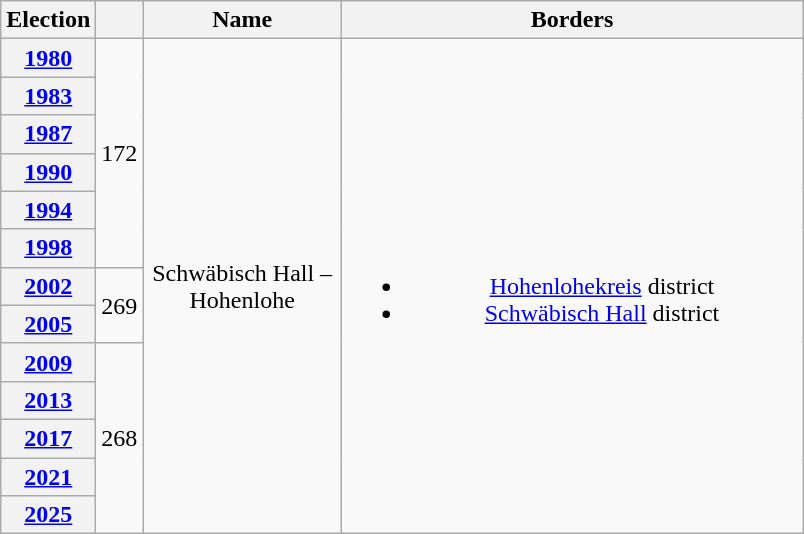<table class=wikitable style="text-align:center">
<tr>
<th>Election</th>
<th></th>
<th width=125px>Name</th>
<th width=300px>Borders</th>
</tr>
<tr>
<th><a href='#'>1980</a></th>
<td rowspan=6>172</td>
<td rowspan=13>Schwäbisch Hall – Hohenlohe</td>
<td rowspan=13><br><ul><li><a href='#'>Hohenlohekreis</a> district</li><li><a href='#'>Schwäbisch Hall</a> district</li></ul></td>
</tr>
<tr>
<th><a href='#'>1983</a></th>
</tr>
<tr>
<th><a href='#'>1987</a></th>
</tr>
<tr>
<th><a href='#'>1990</a></th>
</tr>
<tr>
<th><a href='#'>1994</a></th>
</tr>
<tr>
<th><a href='#'>1998</a></th>
</tr>
<tr>
<th><a href='#'>2002</a></th>
<td rowspan=2>269</td>
</tr>
<tr>
<th><a href='#'>2005</a></th>
</tr>
<tr>
<th><a href='#'>2009</a></th>
<td rowspan=5>268</td>
</tr>
<tr>
<th><a href='#'>2013</a></th>
</tr>
<tr>
<th><a href='#'>2017</a></th>
</tr>
<tr>
<th><a href='#'>2021</a></th>
</tr>
<tr>
<th><a href='#'>2025</a></th>
</tr>
</table>
